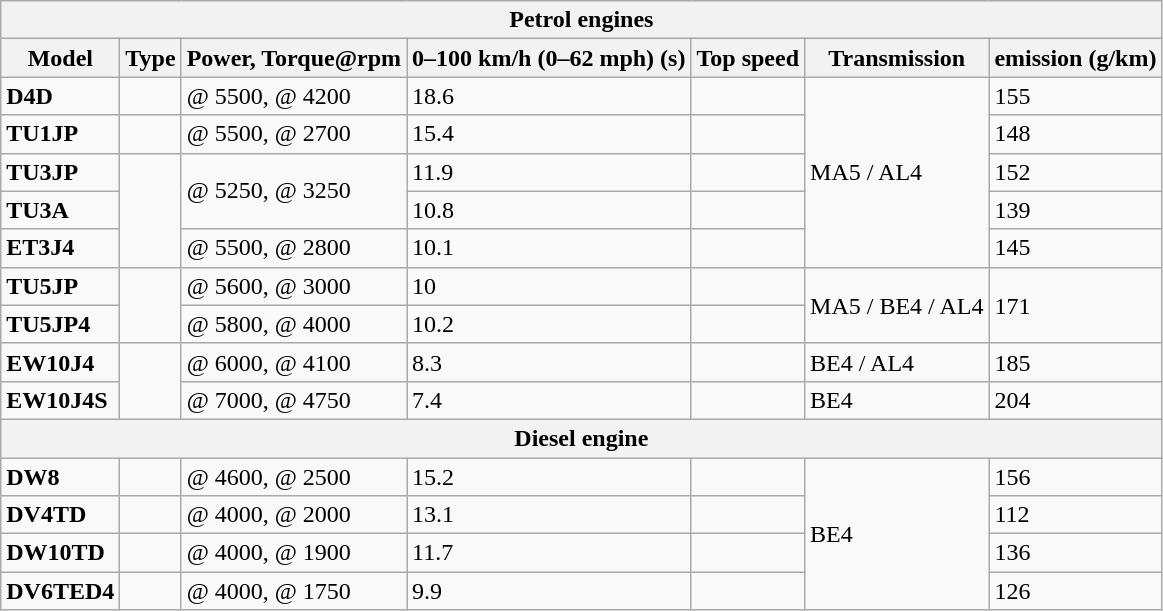<table class="wikitable collapsible">
<tr>
<th colspan="7">Petrol engines</th>
</tr>
<tr>
<th>Model</th>
<th>Type</th>
<th>Power, Torque@rpm</th>
<th>0–100 km/h (0–62 mph) (s)</th>
<th>Top speed</th>
<th>Transmission</th>
<th> emission (g/km)</th>
</tr>
<tr>
<td><strong>D4D</strong></td>
<td></td>
<td> @ 5500,  @ 4200</td>
<td>18.6</td>
<td></td>
<td rowspan="5">MA5 / AL4</td>
<td>155</td>
</tr>
<tr>
<td><strong>TU1JP</strong></td>
<td></td>
<td> @ 5500,  @ 2700</td>
<td>15.4</td>
<td></td>
<td>148</td>
</tr>
<tr>
<td><strong>TU3JP</strong></td>
<td rowspan="3"></td>
<td rowspan="2"> @ 5250,  @ 3250</td>
<td>11.9</td>
<td></td>
<td>152</td>
</tr>
<tr>
<td><strong>TU3A</strong></td>
<td>10.8</td>
<td></td>
<td>139</td>
</tr>
<tr>
<td><strong>ET3J4</strong></td>
<td> @ 5500,  @ 2800</td>
<td>10.1</td>
<td></td>
<td>145</td>
</tr>
<tr>
<td><strong>TU5JP</strong></td>
<td rowspan="2"></td>
<td> @ 5600,  @ 3000</td>
<td>10</td>
<td></td>
<td rowspan="2">MA5 / BE4 / AL4</td>
<td rowspan="2">171</td>
</tr>
<tr>
<td><strong>TU5JP4</strong></td>
<td> @ 5800,  @ 4000</td>
<td>10.2</td>
<td></td>
</tr>
<tr>
<td><strong>EW10J4</strong></td>
<td rowspan="2"></td>
<td> @ 6000,  @ 4100</td>
<td>8.3</td>
<td></td>
<td>BE4 / AL4</td>
<td>185</td>
</tr>
<tr>
<td><strong>EW10J4S</strong></td>
<td> @ 7000,  @ 4750</td>
<td>7.4</td>
<td></td>
<td>BE4</td>
<td>204</td>
</tr>
<tr>
<th colspan="7">Diesel engine</th>
</tr>
<tr>
<td><strong>DW8</strong></td>
<td></td>
<td> @ 4600,  @ 2500</td>
<td>15.2</td>
<td></td>
<td rowspan="4">BE4</td>
<td>156</td>
</tr>
<tr>
<td><strong>DV4TD</strong></td>
<td></td>
<td> @ 4000,  @ 2000</td>
<td>13.1</td>
<td></td>
<td>112</td>
</tr>
<tr>
<td><strong>DW10TD</strong></td>
<td></td>
<td> @ 4000,  @ 1900</td>
<td>11.7</td>
<td></td>
<td>136</td>
</tr>
<tr>
<td><strong>DV6TED4</strong></td>
<td></td>
<td> @ 4000,  @ 1750</td>
<td>9.9</td>
<td></td>
<td>126</td>
</tr>
</table>
